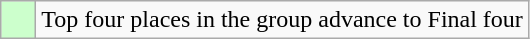<table class="wikitable">
<tr>
<td style="background:#cfc;">    </td>
<td>Top four places in the group advance to Final four</td>
</tr>
</table>
